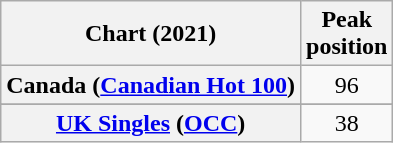<table class="wikitable sortable plainrowheaders" style="text-align:center">
<tr>
<th>Chart (2021)</th>
<th>Peak<br>position</th>
</tr>
<tr>
<th scope="row">Canada (<a href='#'>Canadian Hot 100</a>)</th>
<td>96</td>
</tr>
<tr>
</tr>
<tr>
</tr>
<tr>
<th scope="row"><a href='#'>UK Singles</a> (<a href='#'>OCC</a>)</th>
<td>38</td>
</tr>
</table>
